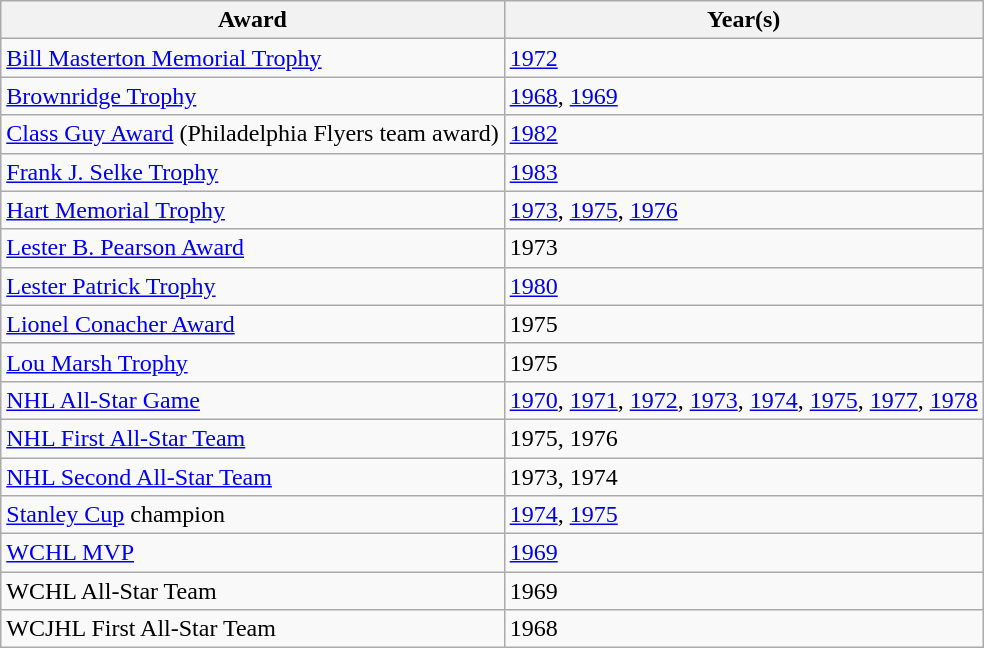<table class="wikitable">
<tr>
<th>Award</th>
<th>Year(s)</th>
</tr>
<tr>
<td><a href='#'>Bill Masterton Memorial Trophy</a></td>
<td><a href='#'>1972</a></td>
</tr>
<tr>
<td><a href='#'>Brownridge Trophy</a></td>
<td><a href='#'>1968</a>, <a href='#'>1969</a></td>
</tr>
<tr>
<td><a href='#'>Class Guy Award</a> (Philadelphia Flyers team award)</td>
<td><a href='#'>1982</a></td>
</tr>
<tr>
<td><a href='#'>Frank J. Selke Trophy</a></td>
<td><a href='#'>1983</a></td>
</tr>
<tr>
<td><a href='#'>Hart Memorial Trophy</a></td>
<td><a href='#'>1973</a>, <a href='#'>1975</a>, <a href='#'>1976</a></td>
</tr>
<tr>
<td><a href='#'>Lester B. Pearson Award</a></td>
<td>1973</td>
</tr>
<tr>
<td><a href='#'>Lester Patrick Trophy</a></td>
<td><a href='#'>1980</a></td>
</tr>
<tr>
<td><a href='#'>Lionel Conacher Award</a></td>
<td>1975</td>
</tr>
<tr>
<td><a href='#'>Lou Marsh Trophy</a></td>
<td>1975</td>
</tr>
<tr>
<td><a href='#'>NHL All-Star Game</a></td>
<td><a href='#'>1970</a>, <a href='#'>1971</a>, <a href='#'>1972</a>, <a href='#'>1973</a>, <a href='#'>1974</a>, <a href='#'>1975</a>, <a href='#'>1977</a>, <a href='#'>1978</a></td>
</tr>
<tr>
<td><a href='#'>NHL First All-Star Team</a></td>
<td>1975, 1976</td>
</tr>
<tr>
<td><a href='#'>NHL Second All-Star Team</a></td>
<td>1973, 1974</td>
</tr>
<tr>
<td><a href='#'>Stanley Cup</a> champion</td>
<td><a href='#'>1974</a>, <a href='#'>1975</a></td>
</tr>
<tr>
<td><a href='#'>WCHL MVP</a></td>
<td><a href='#'>1969</a></td>
</tr>
<tr>
<td>WCHL All-Star Team</td>
<td>1969</td>
</tr>
<tr>
<td>WCJHL First All-Star Team</td>
<td>1968</td>
</tr>
</table>
